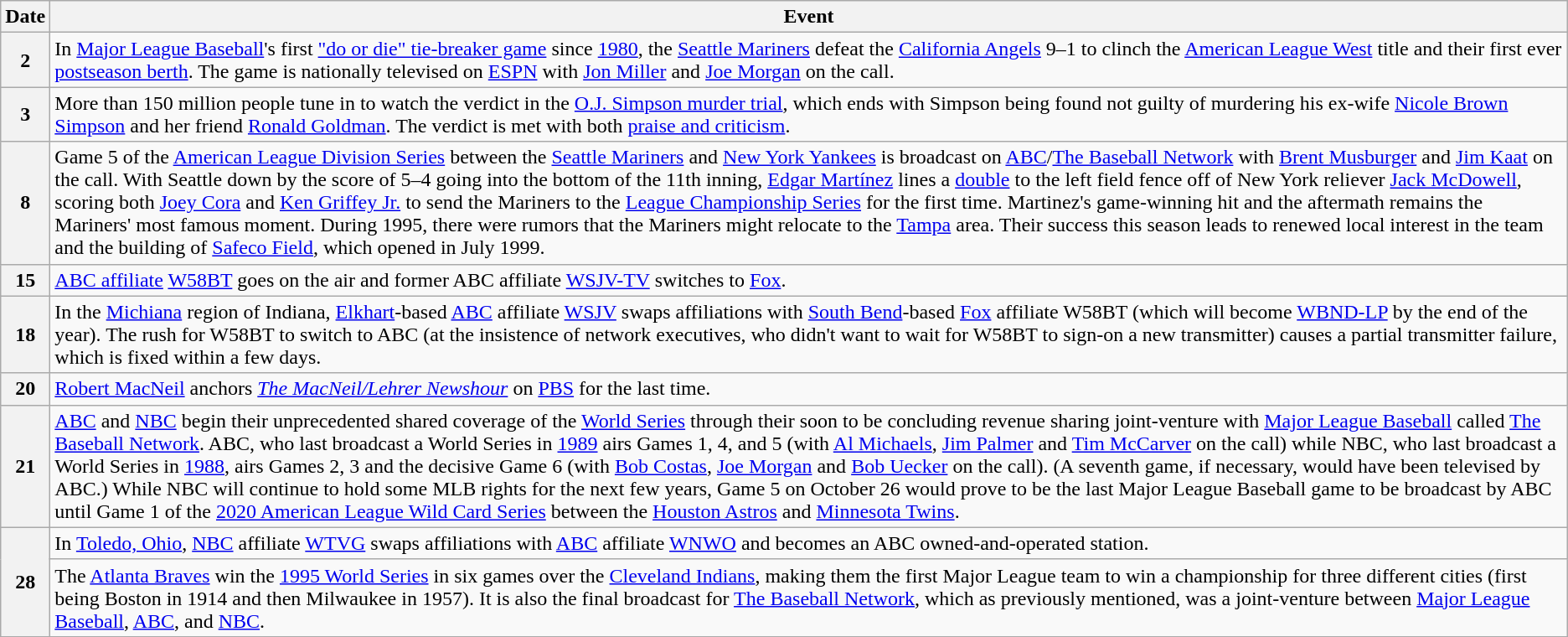<table class="wikitable">
<tr>
<th>Date</th>
<th>Event</th>
</tr>
<tr>
<th>2</th>
<td>In <a href='#'>Major League Baseball</a>'s first <a href='#'>"do or die" tie-breaker game</a> since <a href='#'>1980</a>, the <a href='#'>Seattle Mariners</a> defeat the <a href='#'>California Angels</a> 9–1 to clinch the <a href='#'>American League West</a> title and their first ever <a href='#'>postseason berth</a>. The game is nationally televised on <a href='#'>ESPN</a> with <a href='#'>Jon Miller</a> and <a href='#'>Joe Morgan</a> on the call.</td>
</tr>
<tr>
<th>3</th>
<td>More than 150 million people tune in to watch the verdict in the <a href='#'>O.J. Simpson murder trial</a>, which ends with Simpson being found not guilty of murdering his ex-wife <a href='#'>Nicole Brown Simpson</a> and her friend <a href='#'>Ronald Goldman</a>. The verdict is met with both <a href='#'>praise and criticism</a>.</td>
</tr>
<tr>
<th>8</th>
<td>Game 5 of the <a href='#'>American League Division Series</a> between the <a href='#'>Seattle Mariners</a> and <a href='#'>New York Yankees</a> is broadcast on <a href='#'>ABC</a>/<a href='#'>The Baseball Network</a> with <a href='#'>Brent Musburger</a> and <a href='#'>Jim Kaat</a> on the call. With Seattle down by the score of 5–4 going into the bottom of the 11th inning, <a href='#'>Edgar Martínez</a> lines a <a href='#'>double</a> to the left field fence off of New York reliever <a href='#'>Jack McDowell</a>, scoring both <a href='#'>Joey Cora</a> and <a href='#'>Ken Griffey Jr.</a> to send the Mariners to the <a href='#'>League Championship Series</a> for the first time. Martinez's game-winning hit and the aftermath remains the Mariners' most famous moment. During 1995, there were rumors that the Mariners might relocate to the <a href='#'>Tampa</a> area. Their success this season leads to renewed local interest in the team and the building of <a href='#'>Safeco Field</a>, which opened in July 1999.</td>
</tr>
<tr>
<th>15</th>
<td><a href='#'>ABC affiliate</a> <a href='#'>W58BT</a> goes on the air and former ABC affiliate <a href='#'>WSJV-TV</a> switches to <a href='#'>Fox</a>.</td>
</tr>
<tr>
<th>18</th>
<td>In the <a href='#'>Michiana</a> region of Indiana, <a href='#'>Elkhart</a>-based <a href='#'>ABC</a> affiliate <a href='#'>WSJV</a> swaps affiliations with <a href='#'>South Bend</a>-based <a href='#'>Fox</a> affiliate W58BT (which will become <a href='#'>WBND-LP</a> by the end of the year). The rush for W58BT to switch to ABC (at the insistence of network executives, who didn't want to wait for W58BT to sign-on a new transmitter) causes a partial transmitter failure, which is fixed within a few days.</td>
</tr>
<tr>
<th>20</th>
<td><a href='#'>Robert MacNeil</a> anchors <em><a href='#'>The MacNeil/Lehrer Newshour</a></em> on <a href='#'>PBS</a> for the last time.</td>
</tr>
<tr>
<th>21</th>
<td><a href='#'>ABC</a> and <a href='#'>NBC</a> begin their unprecedented shared coverage of the <a href='#'>World Series</a> through their soon to be concluding revenue sharing joint-venture with <a href='#'>Major League Baseball</a> called <a href='#'>The Baseball Network</a>. ABC, who last broadcast a World Series in <a href='#'>1989</a> airs Games 1, 4, and 5 (with <a href='#'>Al Michaels</a>, <a href='#'>Jim Palmer</a> and <a href='#'>Tim McCarver</a> on the call) while NBC, who last broadcast a World Series in <a href='#'>1988</a>, airs Games 2, 3 and the decisive Game 6 (with <a href='#'>Bob Costas</a>, <a href='#'>Joe Morgan</a> and <a href='#'>Bob Uecker</a> on the call). (A seventh game, if necessary, would have been televised by ABC.) While NBC will continue to hold some MLB rights for the next few years, Game 5 on October 26 would prove to be the last Major League Baseball game to be broadcast by ABC until Game 1 of the <a href='#'>2020 American League Wild Card Series</a> between the <a href='#'>Houston Astros</a> and <a href='#'>Minnesota Twins</a>.</td>
</tr>
<tr>
<th rowspan="2">28</th>
<td>In <a href='#'>Toledo, Ohio</a>, <a href='#'>NBC</a> affiliate <a href='#'>WTVG</a> swaps affiliations with <a href='#'>ABC</a> affiliate <a href='#'>WNWO</a> and becomes an ABC owned-and-operated station.</td>
</tr>
<tr>
<td>The <a href='#'>Atlanta Braves</a> win the <a href='#'>1995 World Series</a> in six games over the <a href='#'>Cleveland Indians</a>, making them the first Major League team to win a championship for three different cities (first being Boston in 1914 and then Milwaukee in 1957). It is also the final broadcast for <a href='#'>The Baseball Network</a>, which as previously mentioned, was a joint-venture between <a href='#'>Major League Baseball</a>, <a href='#'>ABC</a>, and <a href='#'>NBC</a>.</td>
</tr>
</table>
